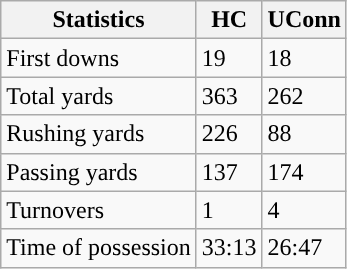<table class="wikitable">
<tr>
<th>Statistics</th>
<th>HC</th>
<th>UConn</th>
</tr>
<tr>
<td>First downs</td>
<td>19</td>
<td>18</td>
</tr>
<tr>
<td>Total yards</td>
<td>363</td>
<td>262</td>
</tr>
<tr>
<td>Rushing yards</td>
<td>226</td>
<td>88</td>
</tr>
<tr>
<td>Passing yards</td>
<td>137</td>
<td>174</td>
</tr>
<tr>
<td>Turnovers</td>
<td>1</td>
<td>4</td>
</tr>
<tr>
<td>Time of possession</td>
<td>33:13</td>
<td>26:47</td>
</tr>
</table>
